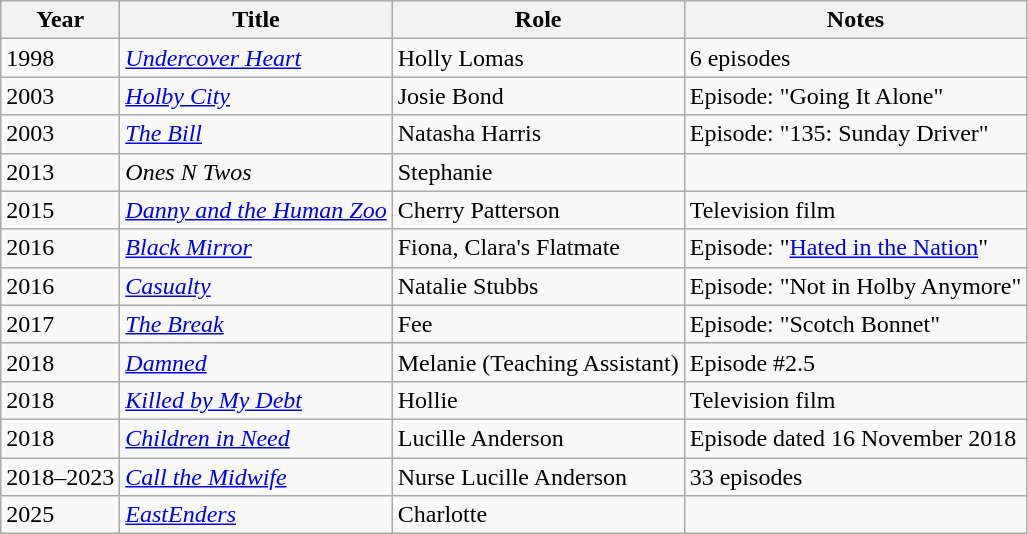<table class="wikitable sortable">
<tr>
<th>Year</th>
<th>Title</th>
<th>Role</th>
<th>Notes</th>
</tr>
<tr>
<td>1998</td>
<td><em><a href='#'>Undercover Heart</a></em></td>
<td>Holly Lomas</td>
<td>6 episodes</td>
</tr>
<tr>
<td>2003</td>
<td><em><a href='#'>Holby City</a></em></td>
<td>Josie Bond</td>
<td>Episode: "Going It Alone"</td>
</tr>
<tr>
<td>2003</td>
<td><em><a href='#'>The Bill</a></em></td>
<td>Natasha Harris</td>
<td>Episode: "135: Sunday Driver"</td>
</tr>
<tr>
<td>2013</td>
<td><em>Ones N Twos</em></td>
<td>Stephanie</td>
<td></td>
</tr>
<tr>
<td>2015</td>
<td><em><a href='#'>Danny and the Human Zoo</a></em></td>
<td>Cherry Patterson</td>
<td>Television film</td>
</tr>
<tr>
<td>2016</td>
<td><em><a href='#'>Black Mirror</a></em></td>
<td>Fiona, Clara's Flatmate</td>
<td>Episode: "<a href='#'>Hated in the Nation</a>"</td>
</tr>
<tr>
<td>2016</td>
<td><a href='#'><em>Casualty</em></a></td>
<td>Natalie Stubbs</td>
<td>Episode: "Not in Holby Anymore"</td>
</tr>
<tr>
<td>2017</td>
<td><a href='#'><em>The Break</em></a></td>
<td>Fee</td>
<td>Episode: "Scotch Bonnet"</td>
</tr>
<tr>
<td>2018</td>
<td><a href='#'><em>Damned</em></a></td>
<td>Melanie (Teaching Assistant)</td>
<td>Episode #2.5</td>
</tr>
<tr>
<td>2018</td>
<td><em><a href='#'>Killed by My Debt</a></em></td>
<td>Hollie</td>
<td>Television film</td>
</tr>
<tr>
<td>2018</td>
<td><em><a href='#'>Children in Need</a></em></td>
<td>Lucille Anderson</td>
<td>Episode dated 16 November 2018</td>
</tr>
<tr>
<td>2018–2023</td>
<td><em><a href='#'>Call the Midwife</a></em></td>
<td>Nurse Lucille Anderson</td>
<td>33 episodes</td>
</tr>
<tr>
<td>2025</td>
<td><em><a href='#'>EastEnders</a></em></td>
<td>Charlotte</td>
<td></td>
</tr>
</table>
